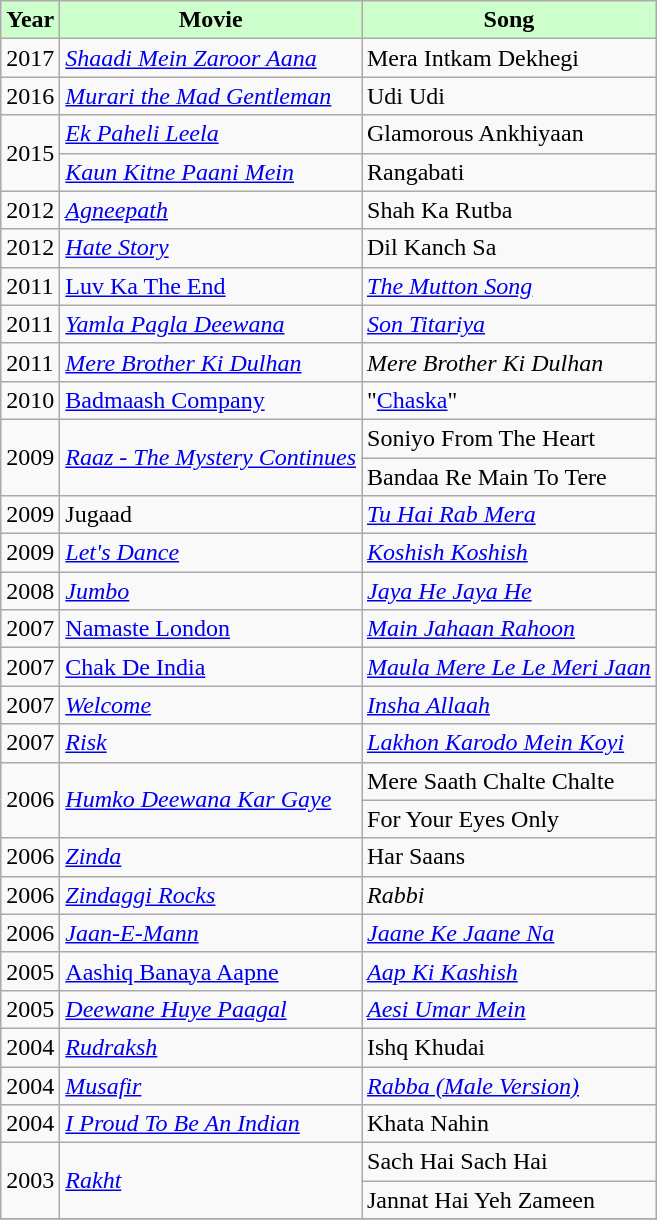<table class="wikitable sortable">
<tr>
<th style="background:#cfc; text-align:center;"><strong>Year</strong></th>
<th style="background:#cfc; text-align:center;"><strong>Movie</strong></th>
<th style="background:#cfc; text-align:center;"><strong>Song</strong></th>
</tr>
<tr>
<td>2017</td>
<td><em><a href='#'>Shaadi Mein Zaroor Aana</a></em></td>
<td>Mera Intkam Dekhegi</td>
</tr>
<tr>
<td>2016</td>
<td><em><a href='#'>Murari the Mad Gentleman</a></em></td>
<td>Udi Udi</td>
</tr>
<tr>
<td rowspan="2">2015</td>
<td><em><a href='#'>Ek Paheli Leela</a></em></td>
<td>Glamorous Ankhiyaan</td>
</tr>
<tr>
<td><em><a href='#'>Kaun Kitne Paani Mein</a></em></td>
<td>Rangabati</td>
</tr>
<tr>
<td>2012</td>
<td><em><a href='#'>Agneepath</a></em></td>
<td>Shah Ka Rutba</td>
</tr>
<tr>
<td>2012</td>
<td><em><a href='#'>Hate Story</a></em></td>
<td>Dil Kanch Sa</td>
</tr>
<tr>
<td>2011</td>
<td><a href='#'>Luv Ka The End</a></td>
<td><em><a href='#'>The Mutton Song</a></em></td>
</tr>
<tr>
<td>2011</td>
<td><em><a href='#'>Yamla Pagla Deewana</a></em></td>
<td><em><a href='#'>Son Titariya</a></em></td>
</tr>
<tr>
<td>2011</td>
<td><em><a href='#'>Mere Brother Ki Dulhan</a></em></td>
<td><em>Mere Brother Ki Dulhan</em></td>
</tr>
<tr>
<td>2010</td>
<td><a href='#'>Badmaash Company</a></td>
<td>"<a href='#'>Chaska</a>"</td>
</tr>
<tr>
<td rowspan=2>2009</td>
<td rowspan=2><em><a href='#'>Raaz - The Mystery Continues</a></em></td>
<td>Soniyo From The Heart</td>
</tr>
<tr>
<td>Bandaa Re Main To Tere</td>
</tr>
<tr>
<td>2009</td>
<td>Jugaad</td>
<td><em><a href='#'>Tu Hai Rab Mera</a></em></td>
</tr>
<tr>
<td>2009</td>
<td><em><a href='#'>Let's Dance</a></em></td>
<td><em><a href='#'>Koshish Koshish</a></em></td>
</tr>
<tr>
<td>2008</td>
<td><em><a href='#'>Jumbo</a></em></td>
<td><em><a href='#'>Jaya He Jaya He</a></em></td>
</tr>
<tr>
<td>2007</td>
<td><a href='#'>Namaste London</a></td>
<td><em><a href='#'>Main Jahaan Rahoon</a></em></td>
</tr>
<tr>
<td>2007</td>
<td><a href='#'>Chak De India</a></td>
<td><em><a href='#'>Maula Mere Le Le Meri Jaan</a></em></td>
</tr>
<tr>
<td>2007</td>
<td><em><a href='#'>Welcome</a></em></td>
<td><em><a href='#'>Insha Allaah</a></em></td>
</tr>
<tr>
<td>2007</td>
<td><em><a href='#'>Risk</a></em></td>
<td><em><a href='#'>Lakhon Karodo Mein Koyi</a></em></td>
</tr>
<tr>
<td rowspan=2>2006</td>
<td rowspan=2><em><a href='#'>Humko Deewana Kar Gaye</a></em></td>
<td>Mere Saath Chalte Chalte</td>
</tr>
<tr>
<td>For Your Eyes Only</td>
</tr>
<tr>
<td>2006</td>
<td><em><a href='#'>Zinda</a></em></td>
<td>Har Saans</td>
</tr>
<tr>
<td>2006</td>
<td><em><a href='#'>Zindaggi Rocks</a></em></td>
<td><em>Rabbi</em></td>
</tr>
<tr>
<td>2006</td>
<td><em><a href='#'>Jaan-E-Mann</a></em></td>
<td><em><a href='#'>Jaane Ke Jaane Na</a></em></td>
</tr>
<tr>
<td>2005</td>
<td><a href='#'>Aashiq Banaya Aapne</a></td>
<td><em><a href='#'>Aap Ki Kashish</a></em></td>
</tr>
<tr>
<td>2005</td>
<td><em><a href='#'>Deewane Huye Paagal</a></em></td>
<td><em><a href='#'>Aesi Umar Mein</a></em></td>
</tr>
<tr>
<td>2004</td>
<td><em><a href='#'>Rudraksh</a></em></td>
<td>Ishq Khudai</td>
</tr>
<tr>
<td>2004</td>
<td><em><a href='#'>Musafir</a></em></td>
<td><em><a href='#'>Rabba (Male Version)</a></em></td>
</tr>
<tr>
<td>2004</td>
<td><em><a href='#'>I Proud To Be An Indian</a></em></td>
<td>Khata Nahin</td>
</tr>
<tr>
<td rowspan=2>2003</td>
<td rowspan=2><em><a href='#'>Rakht</a></em></td>
<td>Sach Hai Sach Hai</td>
</tr>
<tr>
<td>Jannat Hai Yeh Zameen</td>
</tr>
<tr>
</tr>
</table>
